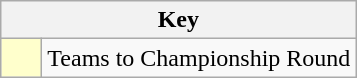<table class="wikitable" style="text-align: center;">
<tr>
<th colspan=2>Key</th>
</tr>
<tr>
<td style="background:#ffffcc; width:20px;"></td>
<td align=left>Teams to Championship Round</td>
</tr>
</table>
